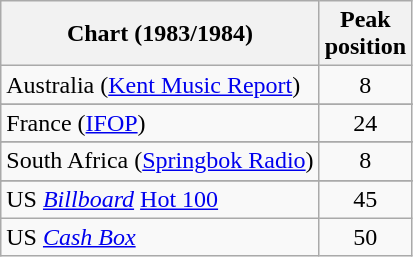<table class="wikitable sortable">
<tr>
<th>Chart (1983/1984)</th>
<th>Peak<br>position</th>
</tr>
<tr>
<td>Australia (<a href='#'>Kent Music Report</a>)</td>
<td align="center">8</td>
</tr>
<tr>
</tr>
<tr>
</tr>
<tr>
</tr>
<tr>
</tr>
<tr>
<td>France (<a href='#'>IFOP</a>)</td>
<td align="center">24</td>
</tr>
<tr>
</tr>
<tr>
</tr>
<tr>
</tr>
<tr>
</tr>
<tr>
<td>South Africa (<a href='#'>Springbok Radio</a>)</td>
<td align="center">8</td>
</tr>
<tr>
</tr>
<tr>
</tr>
<tr>
<td>US <em><a href='#'>Billboard</a></em> <a href='#'>Hot 100</a></td>
<td align="center">45</td>
</tr>
<tr>
<td>US <a href='#'><em>Cash Box</em></a></td>
<td align="center">50</td>
</tr>
</table>
